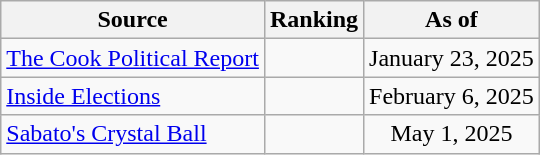<table class="wikitable" style=text-align:center>
<tr>
<th>Source</th>
<th>Ranking</th>
<th>As of</th>
</tr>
<tr>
<td align=left><a href='#'>The Cook Political Report</a></td>
<td></td>
<td>January 23, 2025</td>
</tr>
<tr>
<td align=left><a href='#'>Inside Elections</a></td>
<td></td>
<td>February 6, 2025</td>
</tr>
<tr>
<td align=left><a href='#'>Sabato's Crystal Ball</a></td>
<td></td>
<td>May 1, 2025</td>
</tr>
</table>
